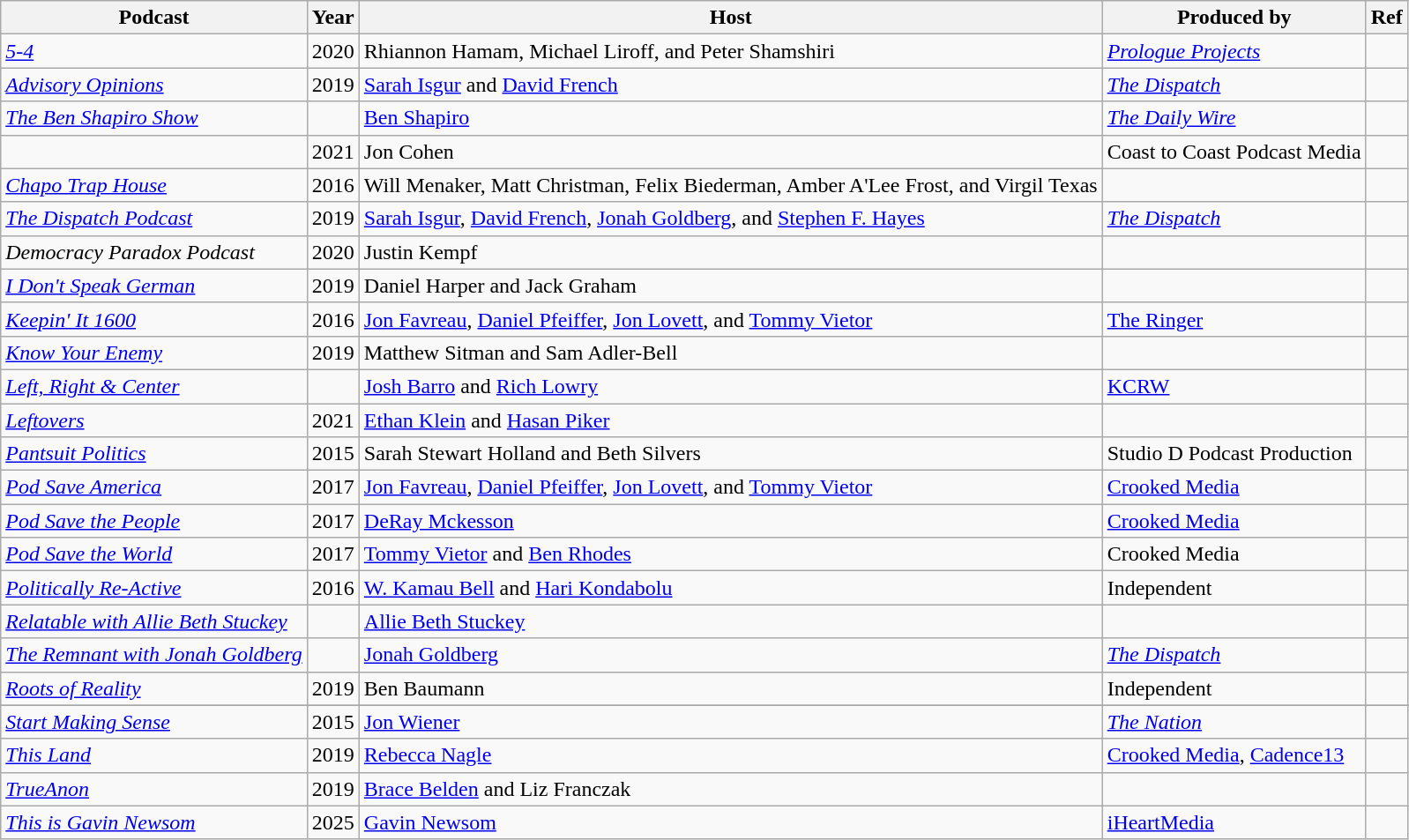<table class="wikitable sortable">
<tr>
<th>Podcast</th>
<th>Year</th>
<th>Host</th>
<th>Produced by</th>
<th>Ref</th>
</tr>
<tr>
<td><em><a href='#'>5-4</a></em></td>
<td>2020</td>
<td>Rhiannon Hamam, Michael Liroff, and Peter Shamshiri</td>
<td><em><a href='#'>Prologue Projects</a></em></td>
<td></td>
</tr>
<tr>
<td><em><a href='#'>Advisory Opinions</a></em></td>
<td>2019</td>
<td><a href='#'>Sarah Isgur</a> and <a href='#'>David French</a></td>
<td><em><a href='#'>The Dispatch</a></em></td>
<td></td>
</tr>
<tr>
<td><em><a href='#'>The Ben Shapiro Show</a></em></td>
<td></td>
<td><a href='#'>Ben Shapiro</a></td>
<td><em><a href='#'>The Daily Wire</a></em></td>
<td></td>
</tr>
<tr>
<td><em></em></td>
<td>2021</td>
<td>Jon Cohen</td>
<td>Coast to Coast Podcast Media</td>
<td></td>
</tr>
<tr>
<td><em><a href='#'>Chapo Trap House</a></em></td>
<td>2016</td>
<td>Will Menaker, Matt Christman, Felix Biederman, Amber A'Lee Frost, and Virgil Texas</td>
<td></td>
<td></td>
</tr>
<tr>
<td><em><a href='#'>The Dispatch Podcast</a></em></td>
<td>2019</td>
<td><a href='#'>Sarah Isgur</a>, <a href='#'>David French</a>, <a href='#'>Jonah Goldberg</a>, and <a href='#'>Stephen F. Hayes</a></td>
<td><em><a href='#'>The Dispatch</a></em></td>
<td></td>
</tr>
<tr>
<td><em>Democracy Paradox Podcast</em></td>
<td>2020</td>
<td>Justin Kempf</td>
<td></td>
<td></td>
</tr>
<tr>
<td><em><a href='#'>I Don't Speak German</a></em></td>
<td>2019</td>
<td>Daniel Harper and Jack Graham</td>
<td></td>
<td></td>
</tr>
<tr>
<td><em><a href='#'>Keepin' It 1600</a></em></td>
<td>2016</td>
<td><a href='#'>Jon Favreau</a>, <a href='#'>Daniel Pfeiffer</a>, <a href='#'>Jon Lovett</a>, and <a href='#'>Tommy Vietor</a></td>
<td><a href='#'>The Ringer</a></td>
<td></td>
</tr>
<tr>
<td><em><a href='#'>Know Your Enemy</a></em></td>
<td>2019</td>
<td>Matthew Sitman and Sam Adler-Bell</td>
<td></td>
<td></td>
</tr>
<tr>
<td><em><a href='#'>Left, Right & Center</a></em></td>
<td></td>
<td><a href='#'>Josh Barro</a> and <a href='#'>Rich Lowry</a></td>
<td><a href='#'>KCRW</a></td>
<td></td>
</tr>
<tr>
<td><em><a href='#'>Leftovers</a></em></td>
<td>2021</td>
<td><a href='#'>Ethan Klein</a> and <a href='#'>Hasan Piker</a></td>
<td></td>
<td></td>
</tr>
<tr>
<td><em><a href='#'>Pantsuit Politics</a></em></td>
<td>2015</td>
<td>Sarah Stewart Holland and Beth Silvers</td>
<td>Studio D Podcast Production</td>
<td></td>
</tr>
<tr>
<td><em><a href='#'>Pod Save America</a></em></td>
<td>2017</td>
<td><a href='#'>Jon Favreau</a>, <a href='#'>Daniel Pfeiffer</a>, <a href='#'>Jon Lovett</a>, and <a href='#'>Tommy Vietor</a></td>
<td><a href='#'>Crooked Media</a></td>
<td></td>
</tr>
<tr>
<td><em><a href='#'>Pod Save the People</a></em></td>
<td>2017</td>
<td><a href='#'>DeRay Mckesson</a></td>
<td><a href='#'>Crooked Media</a></td>
<td></td>
</tr>
<tr>
<td><em><a href='#'>Pod Save the World</a></em></td>
<td>2017</td>
<td><a href='#'>Tommy Vietor</a> and <a href='#'>Ben Rhodes</a></td>
<td>Crooked Media</td>
<td></td>
</tr>
<tr>
<td><em><a href='#'>Politically Re-Active</a></em></td>
<td>2016</td>
<td><a href='#'>W. Kamau Bell</a> and <a href='#'>Hari Kondabolu</a></td>
<td>Independent</td>
<td></td>
</tr>
<tr>
<td><em><a href='#'>Relatable with Allie Beth Stuckey</a></em></td>
<td></td>
<td><a href='#'>Allie Beth Stuckey</a></td>
<td></td>
<td></td>
</tr>
<tr>
<td><em><a href='#'>The Remnant with Jonah Goldberg</a></em></td>
<td></td>
<td><a href='#'>Jonah Goldberg</a></td>
<td><em><a href='#'>The Dispatch</a></em></td>
<td></td>
</tr>
<tr>
<td><em><a href='#'>Roots of Reality</a></em></td>
<td>2019</td>
<td>Ben Baumann</td>
<td>Independent</td>
<td></td>
</tr>
<tr>
</tr>
<tr>
<td><em><a href='#'>Start Making Sense</a></em></td>
<td>2015</td>
<td><a href='#'>Jon Wiener</a></td>
<td><em><a href='#'>The Nation</a></em></td>
<td></td>
</tr>
<tr>
<td><em><a href='#'>This Land</a></em></td>
<td>2019</td>
<td><a href='#'>Rebecca Nagle</a></td>
<td><a href='#'>Crooked Media</a>, <a href='#'>Cadence13</a></td>
<td></td>
</tr>
<tr>
<td><em><a href='#'>TrueAnon</a></em></td>
<td>2019</td>
<td><a href='#'>Brace Belden</a> and Liz Franczak</td>
<td></td>
<td></td>
</tr>
<tr>
<td><em><a href='#'>This is Gavin Newsom</a></em></td>
<td>2025</td>
<td><a href='#'>Gavin Newsom</a></td>
<td><a href='#'>iHeartMedia</a></td>
<td></td>
</tr>
</table>
